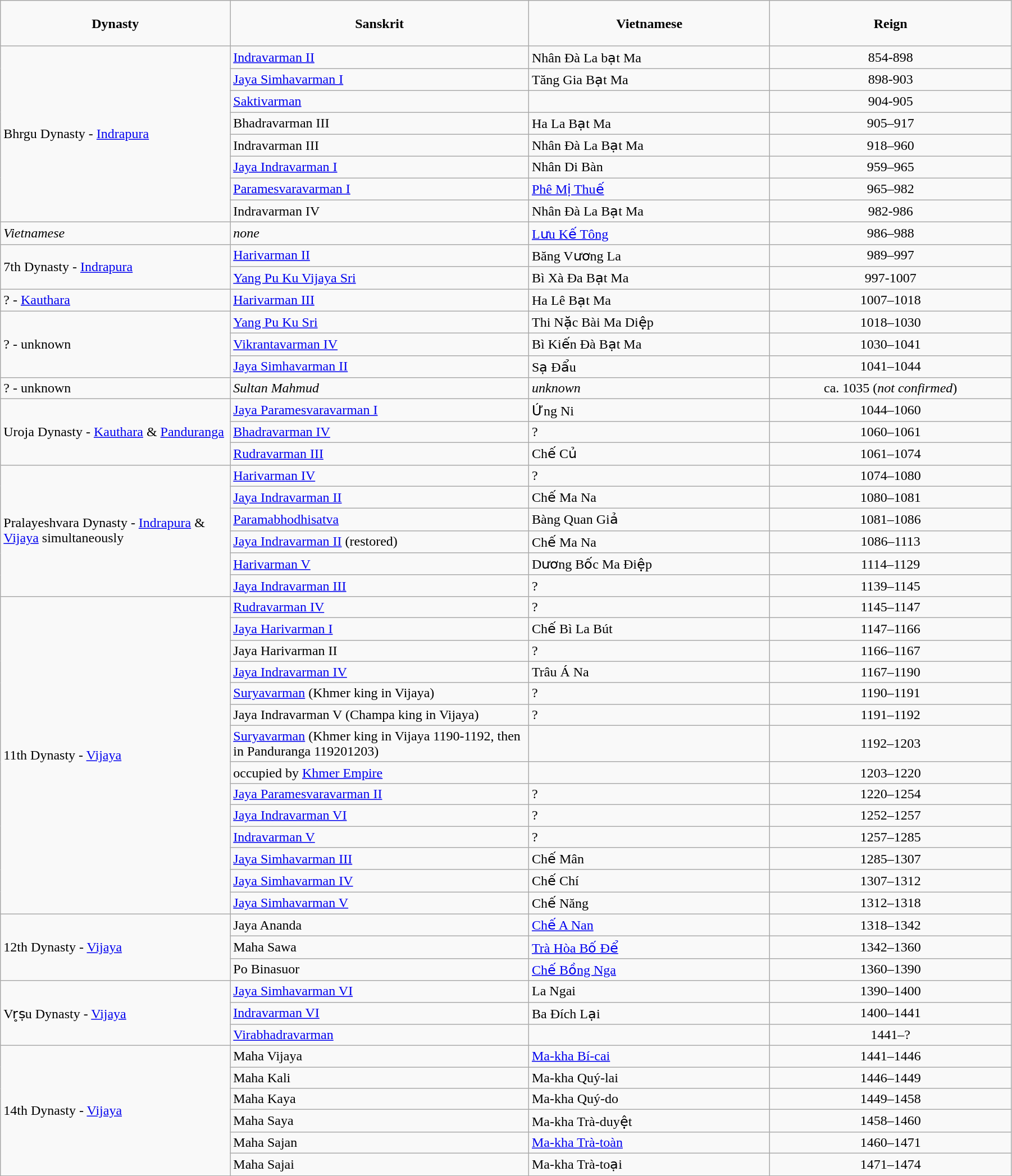<table class="wikitable" style="border-collapse: collapse" width="95%" border="1" cellpadding="2">
<tr>
<td width="20%" height="47" align="center" valign="middle"><span><strong>Dynasty</strong></span></td>
<td width="26%" height="47" align="center"><span><strong>Sanskrit</strong></span></td>
<td width="21%" height="47" align="center"><span><strong>Vietnamese</strong></span></td>
<td width="21%" height="47" align="center"><span><strong>Reign</strong></span></td>
</tr>
<tr>
<td rowspan="8" valign="middle">Bhrgu Dynasty - <a href='#'>Indrapura</a></td>
<td><a href='#'>Indravarman II</a></td>
<td>Nhân Đà La bạt Ma</td>
<td align="center">854-898</td>
</tr>
<tr>
<td><a href='#'>Jaya Simhavarman I</a></td>
<td>Tăng Gia Bạt Ma</td>
<td align="center">898-903</td>
</tr>
<tr>
<td><a href='#'>Saktivarman</a></td>
<td></td>
<td align="center">904-905</td>
</tr>
<tr>
<td>Bhadravarman III</td>
<td>Ha La Bạt Ma</td>
<td align="center">905–917</td>
</tr>
<tr>
<td>Indravarman III</td>
<td>Nhân Đà La Bạt Ma</td>
<td align="center">918–960</td>
</tr>
<tr>
<td><a href='#'>Jaya Indravarman I</a></td>
<td>Nhân Di Bàn</td>
<td align="center">959–965</td>
</tr>
<tr>
<td><a href='#'>Paramesvaravarman I</a></td>
<td><a href='#'>Phê Mị Thuế</a></td>
<td align="center">965–982</td>
</tr>
<tr>
<td>Indravarman IV</td>
<td>Nhân Đà La Bạt Ma</td>
<td align="center">982-986</td>
</tr>
<tr>
<td><em>Vietnamese</em></td>
<td><em>none</em></td>
<td><a href='#'>Lưu Kế Tông</a></td>
<td align="center">986–988</td>
</tr>
<tr>
<td rowspan="2" valign="middle">7th Dynasty - <a href='#'>Indrapura</a></td>
<td><a href='#'>Harivarman II</a></td>
<td>Băng Vương La</td>
<td align="center">989–997</td>
</tr>
<tr>
<td><a href='#'>Yang Pu Ku Vijaya Sri</a></td>
<td>Bì Xà Đa Bạt Ma</td>
<td align="center">997-1007</td>
</tr>
<tr>
<td rowspan="1" valign="middle">? - <a href='#'>Kauthara</a></td>
<td><a href='#'>Harivarman III</a></td>
<td>Ha Lê Bạt Ma</td>
<td align="center">1007–1018</td>
</tr>
<tr>
<td rowspan="3" valign="middle">? - unknown</td>
<td><a href='#'>Yang Pu Ku Sri</a></td>
<td>Thi Nặc Bài Ma Diệp</td>
<td align="center">1018–1030</td>
</tr>
<tr>
<td><a href='#'>Vikrantavarman IV</a></td>
<td>Bì Kiến Đà Bạt Ma</td>
<td align="center">1030–1041</td>
</tr>
<tr>
<td><a href='#'>Jaya Simhavarman II</a></td>
<td>Sạ Đẩu</td>
<td align="center">1041–1044</td>
</tr>
<tr>
<td rowspan="1" valign="middle">? - unknown</td>
<td><em>Sultan Mahmud</em></td>
<td><em>unknown</em></td>
<td align="center">ca. 1035 (<em>not confirmed</em>)</td>
</tr>
<tr>
<td rowspan="3" valign="middle">Uroja Dynasty - <a href='#'>Kauthara</a> & <a href='#'>Panduranga</a></td>
<td><a href='#'>Jaya Paramesvaravarman I</a></td>
<td>Ứng Ni</td>
<td align="center">1044–1060</td>
</tr>
<tr>
<td><a href='#'>Bhadravarman IV</a></td>
<td>?</td>
<td align="center">1060–1061</td>
</tr>
<tr>
<td><a href='#'>Rudravarman III</a></td>
<td>Chế Củ</td>
<td align="center">1061–1074</td>
</tr>
<tr>
<td rowspan="6" valign="middle">Pralayeshvara Dynasty - <a href='#'>Indrapura</a> & <a href='#'>Vijaya</a> simultaneously</td>
<td><a href='#'>Harivarman IV</a></td>
<td>?</td>
<td align="center">1074–1080</td>
</tr>
<tr>
<td><a href='#'>Jaya Indravarman II</a></td>
<td>Chế Ma Na</td>
<td align="center">1080–1081</td>
</tr>
<tr>
<td><a href='#'>Paramabhodhisatva</a></td>
<td>Bàng Quan Giả</td>
<td align="center">1081–1086</td>
</tr>
<tr>
<td><a href='#'>Jaya Indravarman II</a> (restored)</td>
<td>Chế Ma Na</td>
<td align="center">1086–1113</td>
</tr>
<tr>
<td><a href='#'>Harivarman V</a></td>
<td>Dương Bốc Ma Điệp</td>
<td align="center">1114–1129</td>
</tr>
<tr>
<td><a href='#'>Jaya Indravarman III</a></td>
<td>?</td>
<td align="center">1139–1145</td>
</tr>
<tr>
<td rowspan="14" valign="middle">11th Dynasty - <a href='#'>Vijaya</a></td>
<td><a href='#'>Rudravarman IV</a></td>
<td>?</td>
<td align="center">1145–1147</td>
</tr>
<tr>
<td><a href='#'>Jaya Harivarman I</a></td>
<td>Chế Bì La Bút</td>
<td align="center">1147–1166</td>
</tr>
<tr>
<td>Jaya Harivarman II</td>
<td>?</td>
<td align="center">1166–1167</td>
</tr>
<tr>
<td><a href='#'>Jaya Indravarman IV</a></td>
<td>Trâu Á Na</td>
<td align="center">1167–1190</td>
</tr>
<tr>
<td><a href='#'>Suryavarman</a> (Khmer king in Vijaya)</td>
<td>?</td>
<td align="center">1190–1191</td>
</tr>
<tr>
<td>Jaya Indravarman V (Champa king in Vijaya)</td>
<td>?</td>
<td align="center">1191–1192</td>
</tr>
<tr>
<td><a href='#'>Suryavarman</a> (Khmer king in Vijaya 1190-1192, then in Panduranga 119201203)</td>
<td></td>
<td align="center">1192–1203</td>
</tr>
<tr>
<td>occupied by <a href='#'>Khmer Empire</a></td>
<td></td>
<td align="center">1203–1220</td>
</tr>
<tr>
<td><a href='#'>Jaya Paramesvaravarman II</a></td>
<td>?</td>
<td align="center">1220–1254</td>
</tr>
<tr>
<td><a href='#'>Jaya Indravarman VI</a></td>
<td>?</td>
<td align="center">1252–1257</td>
</tr>
<tr>
<td><a href='#'>Indravarman V</a></td>
<td>?</td>
<td align="center">1257–1285</td>
</tr>
<tr>
<td><a href='#'>Jaya Simhavarman III</a></td>
<td>Chế Mân</td>
<td align="center">1285–1307</td>
</tr>
<tr>
<td><a href='#'>Jaya Simhavarman IV</a></td>
<td>Chế Chí</td>
<td align="center">1307–1312</td>
</tr>
<tr>
<td><a href='#'>Jaya Simhavarman V</a></td>
<td>Chế Năng</td>
<td align="center">1312–1318</td>
</tr>
<tr>
<td rowspan="3" valign="middle">12th Dynasty - <a href='#'>Vijaya</a></td>
<td>Jaya Ananda</td>
<td><a href='#'>Chế A Nan</a></td>
<td align="center">1318–1342</td>
</tr>
<tr>
<td>Maha Sawa</td>
<td><a href='#'>Trà Hòa Bố Để</a></td>
<td align="center">1342–1360</td>
</tr>
<tr>
<td>Po Binasuor</td>
<td><a href='#'>Chế Bồng Nga</a></td>
<td align="center">1360–1390</td>
</tr>
<tr>
<td rowspan="3" valign="middle">Vr̥ṣu Dynasty - <a href='#'>Vijaya</a></td>
<td><a href='#'>Jaya Simhavarman VI</a></td>
<td>La Ngai</td>
<td align="center">1390–1400</td>
</tr>
<tr>
<td><a href='#'>Indravarman VI</a></td>
<td>Ba Đích Lại</td>
<td align="center">1400–1441</td>
</tr>
<tr>
<td><a href='#'>Virabhadravarman</a></td>
<td></td>
<td align="center">1441–?</td>
</tr>
<tr>
<td rowspan="6" valign="middle">14th Dynasty - <a href='#'>Vijaya</a></td>
<td>Maha Vijaya</td>
<td><a href='#'>Ma-kha Bí-cai</a></td>
<td align="center">1441–1446</td>
</tr>
<tr>
<td>Maha Kali</td>
<td>Ma-kha Quý-lai</td>
<td align="center">1446–1449</td>
</tr>
<tr>
<td>Maha Kaya</td>
<td>Ma-kha Quý-do</td>
<td align="center">1449–1458</td>
</tr>
<tr>
<td>Maha Saya</td>
<td>Ma-kha Trà-duyệt</td>
<td align="center">1458–1460</td>
</tr>
<tr>
<td>Maha Sajan</td>
<td><a href='#'>Ma-kha Trà-toàn</a></td>
<td align="center">1460–1471</td>
</tr>
<tr>
<td>Maha Sajai</td>
<td>Ma-kha Trà-toại</td>
<td align="center">1471–1474</td>
</tr>
</table>
